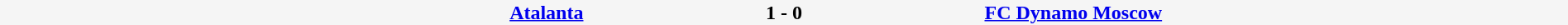<table cellspacing=0 width=100% style=background:#F5F5F5>
<tr>
<td width=22% align=right><strong> <a href='#'>Atalanta</a></strong></td>
<td align=center width=15%><strong>1 - 0</strong></td>
<td width=22%><strong> <a href='#'>FC Dynamo Moscow</a></strong></td>
</tr>
</table>
